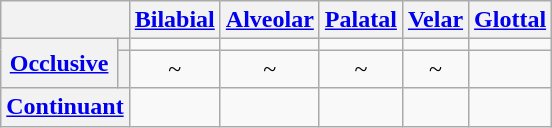<table class="wikitable" style="text-align:center;">
<tr>
<th colspan="2"></th>
<th><a href='#'>Bilabial</a></th>
<th><a href='#'>Alveolar</a></th>
<th><a href='#'>Palatal</a></th>
<th><a href='#'>Velar</a></th>
<th><a href='#'>Glottal</a></th>
</tr>
<tr>
<th rowspan="2"><a href='#'>Occlusive</a></th>
<th></th>
<td></td>
<td></td>
<td> </td>
<td></td>
<td> </td>
</tr>
<tr>
<th></th>
<td> ~ </td>
<td> ~ </td>
<td> ~ </td>
<td> ~ </td>
<td></td>
</tr>
<tr>
<th colspan="2"><a href='#'>Continuant</a></th>
<td></td>
<td> </td>
<td></td>
<td></td>
<td></td>
</tr>
</table>
